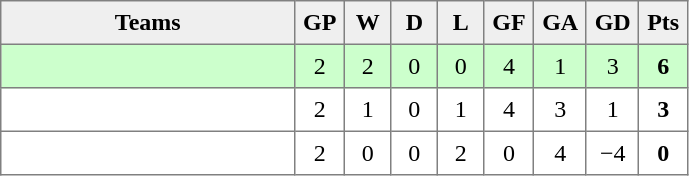<table style=border-collapse:collapse border=1 cellspacing=0 cellpadding=5>
<tr align=center bgcolor=#efefef>
<th width=185>Teams</th>
<th width=20>GP</th>
<th width=20>W</th>
<th width=20>D</th>
<th width=20>L</th>
<th width=20>GF</th>
<th width=20>GA</th>
<th width=20>GD</th>
<th width=20>Pts</th>
</tr>
<tr align=center style="background:#ccffcc;">
<td style="text-align:left;"></td>
<td>2</td>
<td>2</td>
<td>0</td>
<td>0</td>
<td>4</td>
<td>1</td>
<td>3</td>
<td><strong>6</strong></td>
</tr>
<tr align=center>
<td style="text-align:left;"></td>
<td>2</td>
<td>1</td>
<td>0</td>
<td>1</td>
<td>4</td>
<td>3</td>
<td>1</td>
<td><strong>3</strong></td>
</tr>
<tr align=center>
<td style="text-align:left;"></td>
<td>2</td>
<td>0</td>
<td>0</td>
<td>2</td>
<td>0</td>
<td>4</td>
<td>−4</td>
<td><strong>0</strong></td>
</tr>
</table>
